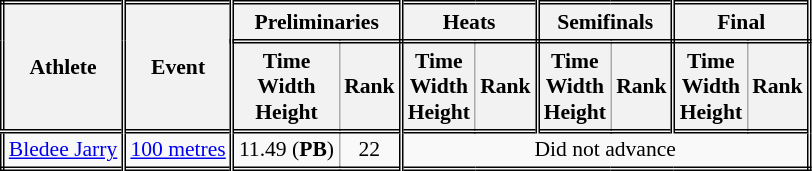<table class=wikitable style="font-size:90%; border: double;">
<tr>
<th rowspan="2" style="border-right:double">Athlete</th>
<th rowspan="2" style="border-right:double">Event</th>
<th colspan="2" style="border-right:double; border-bottom:double;">Preliminaries</th>
<th colspan="2" style="border-right:double; border-bottom:double;">Heats</th>
<th colspan="2" style="border-right:double; border-bottom:double;">Semifinals</th>
<th colspan="2" style="border-right:double; border-bottom:double;">Final</th>
</tr>
<tr>
<th>Time<br>Width<br>Height</th>
<th style="border-right:double">Rank</th>
<th>Time<br>Width<br>Height</th>
<th style="border-right:double">Rank</th>
<th>Time<br>Width<br>Height</th>
<th style="border-right:double">Rank</th>
<th>Time<br>Width<br>Height</th>
<th style="border-right:double">Rank</th>
</tr>
<tr style="border-top: double;">
<td style="border-right:double"><a href='#'>Bledee Jarry</a></td>
<td style="border-right:double"><a href='#'>100 metres</a></td>
<td align=center>11.49 (<strong>PB</strong>)</td>
<td style="border-right:double" align=center>22</td>
<td colspan="6" align=center>Did not advance</td>
</tr>
</table>
